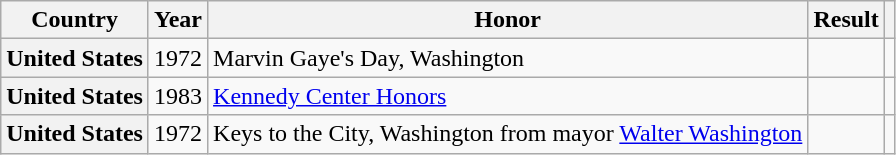<table class="wikitable sortable plainrowheaders">
<tr>
<th scope="col">Country</th>
<th scope="col">Year</th>
<th scope="col">Honor</th>
<th scope="col">Result</th>
<th scope="col" class="unsortable"></th>
</tr>
<tr>
<th scope="row">United States</th>
<td>1972</td>
<td>Marvin Gaye's Day, Washington</td>
<td></td>
<td style="text-align:center;"></td>
</tr>
<tr>
<th scope="row">United States</th>
<td>1983</td>
<td><a href='#'>Kennedy Center Honors</a></td>
<td></td>
<td style="text-align:center;"></td>
</tr>
<tr>
<th scope="row">United States</th>
<td>1972</td>
<td>Keys to the City, Washington from mayor <a href='#'>Walter Washington</a></td>
<td></td>
<td style="text-align:center;"></td>
</tr>
</table>
